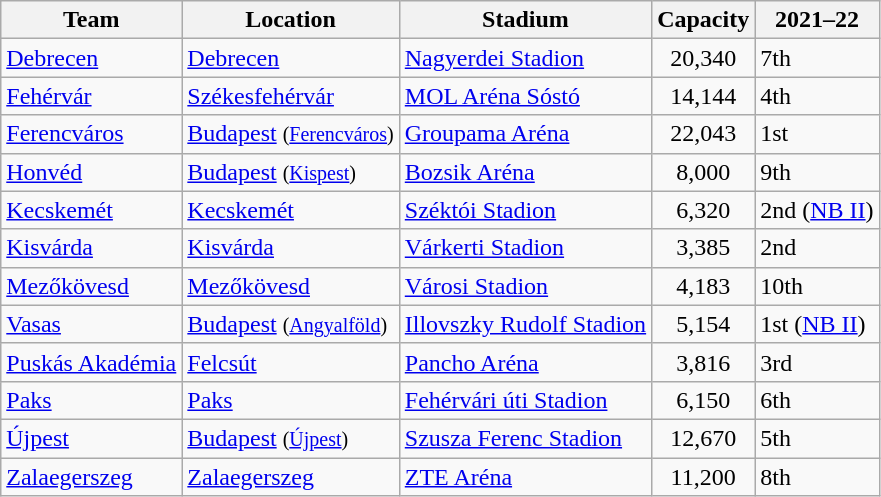<table class="wikitable sortable">
<tr>
<th>Team</th>
<th>Location</th>
<th>Stadium</th>
<th>Capacity</th>
<th data-sort-type="number">2021–22</th>
</tr>
<tr>
<td><a href='#'>Debrecen</a></td>
<td><a href='#'>Debrecen</a></td>
<td><a href='#'>Nagyerdei Stadion</a></td>
<td align="center">20,340</td>
<td>7th</td>
</tr>
<tr>
<td><a href='#'>Fehérvár</a></td>
<td><a href='#'>Székesfehérvár</a></td>
<td><a href='#'>MOL Aréna Sóstó</a></td>
<td align="center">14,144</td>
<td>4th</td>
</tr>
<tr>
<td><a href='#'>Ferencváros</a></td>
<td><a href='#'>Budapest</a> <small>(<a href='#'>Ferencváros</a>)</small></td>
<td><a href='#'>Groupama Aréna</a></td>
<td align="center">22,043</td>
<td>1st</td>
</tr>
<tr>
<td><a href='#'>Honvéd</a></td>
<td><a href='#'>Budapest</a> <small>(<a href='#'>Kispest</a>)</small></td>
<td><a href='#'>Bozsik Aréna</a></td>
<td align="center">8,000</td>
<td>9th</td>
</tr>
<tr>
<td><a href='#'>Kecskemét</a></td>
<td><a href='#'>Kecskemét</a></td>
<td><a href='#'>Széktói Stadion</a></td>
<td align="center">6,320</td>
<td>2nd (<a href='#'>NB II</a>)</td>
</tr>
<tr>
<td><a href='#'>Kisvárda</a></td>
<td><a href='#'>Kisvárda</a></td>
<td><a href='#'>Várkerti Stadion</a></td>
<td align="center">3,385</td>
<td>2nd</td>
</tr>
<tr>
<td><a href='#'>Mezőkövesd</a></td>
<td><a href='#'>Mezőkövesd</a></td>
<td><a href='#'>Városi Stadion</a></td>
<td align="center">4,183</td>
<td>10th</td>
</tr>
<tr>
<td><a href='#'>Vasas</a></td>
<td><a href='#'>Budapest</a> <small>(<a href='#'>Angyalföld</a>)</small></td>
<td><a href='#'>Illovszky Rudolf Stadion</a></td>
<td align="center">5,154</td>
<td>1st (<a href='#'>NB II</a>)</td>
</tr>
<tr>
<td><a href='#'>Puskás Akadémia</a></td>
<td><a href='#'>Felcsút</a></td>
<td><a href='#'>Pancho Aréna</a></td>
<td align="center">3,816</td>
<td>3rd</td>
</tr>
<tr>
<td><a href='#'>Paks</a></td>
<td><a href='#'>Paks</a></td>
<td><a href='#'>Fehérvári úti Stadion</a></td>
<td align="center">6,150</td>
<td>6th</td>
</tr>
<tr>
<td><a href='#'>Újpest</a></td>
<td><a href='#'>Budapest</a> <small>(<a href='#'>Újpest</a>)</small></td>
<td><a href='#'>Szusza Ferenc Stadion</a></td>
<td align="center">12,670</td>
<td>5th</td>
</tr>
<tr>
<td><a href='#'>Zalaegerszeg</a></td>
<td><a href='#'>Zalaegerszeg</a></td>
<td><a href='#'>ZTE Aréna</a></td>
<td align="center">11,200</td>
<td>8th</td>
</tr>
</table>
